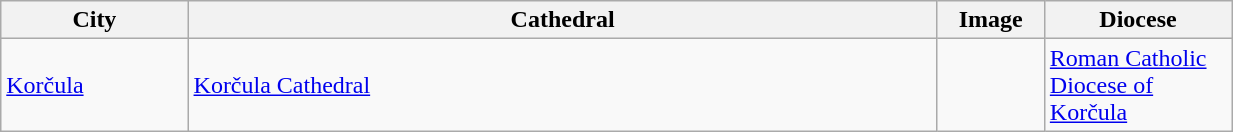<table class="wikitable" width=65%>
<tr>
<th width = 10%>City</th>
<th width = 40%>Cathedral</th>
<th width = 5%>Image</th>
<th width = 10%>Diocese</th>
</tr>
<tr>
<td><a href='#'>Korčula</a></td>
<td><a href='#'>Korčula Cathedral</a></td>
<td></td>
<td><a href='#'>Roman Catholic Diocese of Korčula</a></td>
</tr>
</table>
